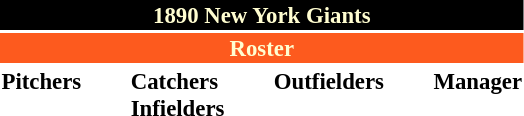<table class="toccolours" style="font-size: 95%;">
<tr>
<th colspan="10" style="background-color: black; color: #FFFDD0; text-align: center;">1890 New York Giants</th>
</tr>
<tr>
<td colspan="10" style="background-color: #fd5a1e; color: #FFFDD0; text-align: center;"><strong>Roster</strong></td>
</tr>
<tr>
<td valign="top"><strong>Pitchers</strong><br>


</td>
<td width="25px"></td>
<td valign="top"><strong>Catchers</strong><br>




<strong>Infielders</strong>







</td>
<td width="25px"></td>
<td valign="top"><strong>Outfielders</strong><br>




</td>
<td width="25px"></td>
<td valign="top"><strong>Manager</strong><br></td>
</tr>
</table>
